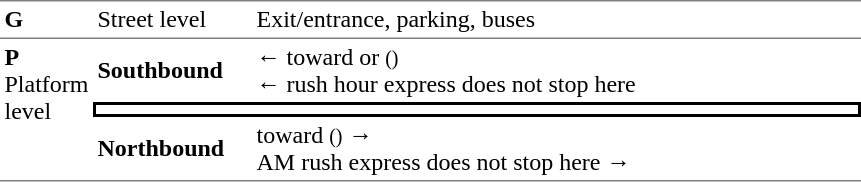<table table border=0 cellspacing=0 cellpadding=3>
<tr>
<td style="border-top:solid 1px gray;" width=50><strong>G</strong></td>
<td style="border-top:solid 1px gray;" width=100>Street level</td>
<td style="border-top:solid 1px gray;" width=400>Exit/entrance, parking, buses<br></td>
</tr>
<tr>
<td style="border-top:solid 1px gray;border-bottom:solid 1px gray;" rowspan=3 valign=top><strong>P</strong><br>Platform level</td>
<td style="border-top:solid 1px gray;"><span><strong>Southbound</strong></span></td>
<td style="border-top:solid 1px gray;">←  toward  or  <small>()</small><br>←  rush hour express does not stop here</td>
</tr>
<tr>
<td style="border-right:solid 2px black;border-left:solid 2px black;border-bottom:solid 2px black;border-top:solid 2px black;text-align:center;" colspan=2></td>
</tr>
<tr>
<td style="border-bottom:solid 1px gray;"><span><strong>Northbound</strong></span></td>
<td style="border-bottom:solid 1px gray;">  toward  <small>()</small> →<br>  AM rush express does not stop here →</td>
</tr>
</table>
